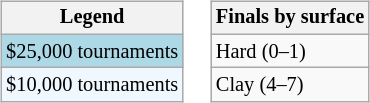<table>
<tr valign=top>
<td><br><table class=wikitable style="font-size:85%">
<tr>
<th>Legend</th>
</tr>
<tr style="background:lightblue;">
<td>$25,000 tournaments</td>
</tr>
<tr style="background:#f0f8ff;">
<td>$10,000 tournaments</td>
</tr>
</table>
</td>
<td><br><table class=wikitable style="font-size:85%">
<tr>
<th>Finals by surface</th>
</tr>
<tr>
<td>Hard (0–1)</td>
</tr>
<tr>
<td>Clay (4–7)</td>
</tr>
</table>
</td>
</tr>
</table>
